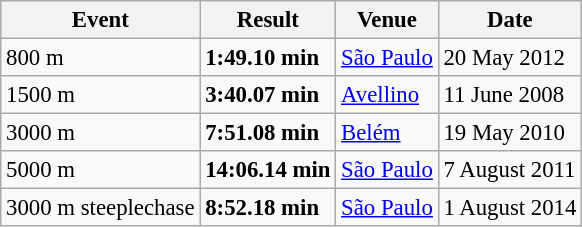<table class="wikitable" style="border-collapse: collapse; font-size: 95%;">
<tr>
<th>Event</th>
<th>Result</th>
<th>Venue</th>
<th>Date</th>
</tr>
<tr>
<td>800 m</td>
<td><strong>1:49.10 min</strong></td>
<td><a href='#'>São Paulo</a></td>
<td>20 May 2012</td>
</tr>
<tr>
<td>1500 m</td>
<td><strong>3:40.07 min</strong></td>
<td><a href='#'>Avellino</a></td>
<td>11 June 2008</td>
</tr>
<tr>
<td>3000 m</td>
<td><strong>7:51.08 min</strong></td>
<td><a href='#'>Belém</a></td>
<td>19 May 2010</td>
</tr>
<tr>
<td>5000 m</td>
<td><strong>14:06.14 min</strong></td>
<td><a href='#'>São Paulo</a></td>
<td>7 August 2011</td>
</tr>
<tr>
<td>3000 m steeplechase</td>
<td><strong>8:52.18 min</strong></td>
<td><a href='#'>São Paulo</a></td>
<td>1 August 2014</td>
</tr>
</table>
